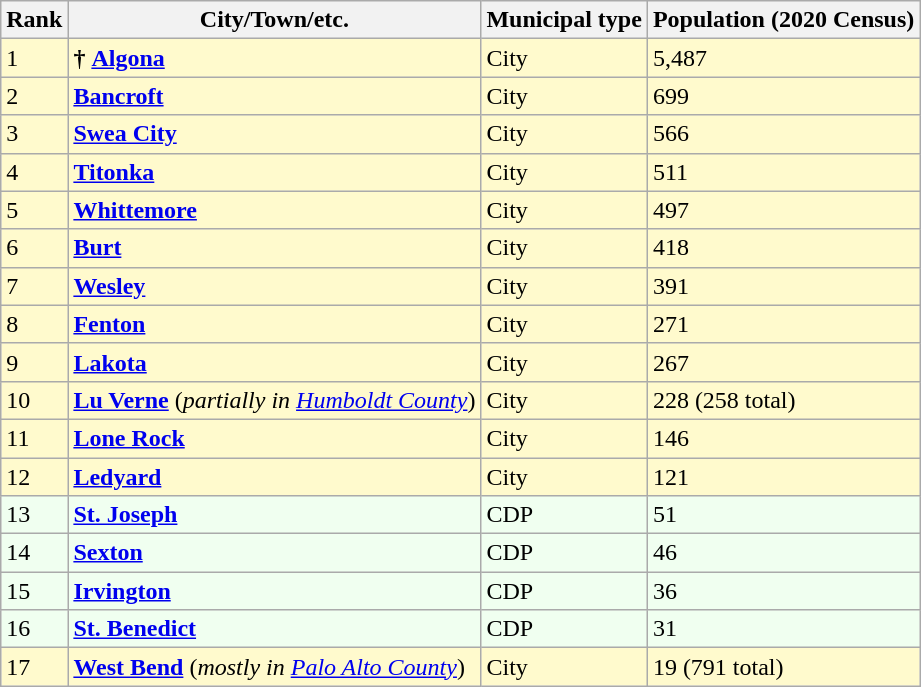<table class="wikitable sortable">
<tr>
<th>Rank</th>
<th>City/Town/etc.</th>
<th>Municipal type</th>
<th>Population (2020 Census)</th>
</tr>
<tr style=background-color:#FFFACD>
<td>1</td>
<td><strong>†</strong> <strong><a href='#'>Algona</a></strong></td>
<td>City</td>
<td>5,487</td>
</tr>
<tr style=background-color:#FFFACD>
<td>2</td>
<td><strong><a href='#'>Bancroft</a></strong></td>
<td>City</td>
<td>699</td>
</tr>
<tr style=background-color:#FFFACD>
<td>3</td>
<td><strong><a href='#'>Swea City</a></strong></td>
<td>City</td>
<td>566</td>
</tr>
<tr style=background-color:#FFFACD>
<td>4</td>
<td><strong><a href='#'>Titonka</a></strong></td>
<td>City</td>
<td>511</td>
</tr>
<tr style=background-color:#FFFACD>
<td>5</td>
<td><strong><a href='#'>Whittemore</a></strong></td>
<td>City</td>
<td>497</td>
</tr>
<tr style=background-color:#FFFACD>
<td>6</td>
<td><strong><a href='#'>Burt</a></strong></td>
<td>City</td>
<td>418</td>
</tr>
<tr style=background-color:#FFFACD>
<td>7</td>
<td><strong><a href='#'>Wesley</a></strong></td>
<td>City</td>
<td>391</td>
</tr>
<tr style=background-color:#FFFACD>
<td>8</td>
<td><strong><a href='#'>Fenton</a></strong></td>
<td>City</td>
<td>271</td>
</tr>
<tr style=background-color:#FFFACD>
<td>9</td>
<td><strong><a href='#'>Lakota</a></strong></td>
<td>City</td>
<td>267</td>
</tr>
<tr style=background-color:#FFFACD>
<td>10</td>
<td><strong><a href='#'>Lu Verne</a></strong> (<em>partially in <a href='#'>Humboldt County</a></em>)</td>
<td>City</td>
<td>228 (258 total)</td>
</tr>
<tr style=background-color:#FFFACD>
<td>11</td>
<td><strong><a href='#'>Lone Rock</a></strong></td>
<td>City</td>
<td>146</td>
</tr>
<tr style=background-color:#FFFACD>
<td>12</td>
<td><strong><a href='#'>Ledyard</a></strong></td>
<td>City</td>
<td>121</td>
</tr>
<tr style=background-color:#F0FFF0>
<td>13</td>
<td><strong><a href='#'>St. Joseph</a></strong></td>
<td>CDP</td>
<td>51</td>
</tr>
<tr style=background-color:#F0FFF0>
<td>14</td>
<td><strong><a href='#'>Sexton</a></strong></td>
<td>CDP</td>
<td>46</td>
</tr>
<tr style=background-color:#F0FFF0>
<td>15</td>
<td><strong><a href='#'>Irvington</a></strong></td>
<td>CDP</td>
<td>36</td>
</tr>
<tr style=background-color:#F0FFF0>
<td>16</td>
<td><strong><a href='#'>St. Benedict</a></strong></td>
<td>CDP</td>
<td>31</td>
</tr>
<tr style=background-color:#FFFACD>
<td>17</td>
<td><strong><a href='#'>West Bend</a></strong> (<em>mostly in <a href='#'>Palo Alto County</a></em>)</td>
<td>City</td>
<td>19 (791 total)</td>
</tr>
</table>
